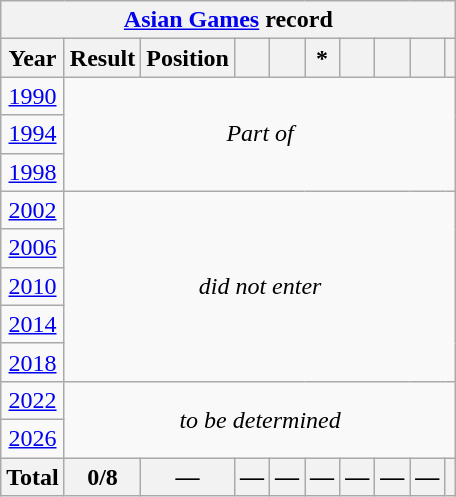<table class="wikitable" style="text-align: center;">
<tr>
<th colspan="10"><a href='#'>Asian Games</a> record</th>
</tr>
<tr>
<th>Year</th>
<th>Result</th>
<th>Position</th>
<th></th>
<th></th>
<th>*</th>
<th></th>
<th></th>
<th></th>
<th></th>
</tr>
<tr>
<td> <a href='#'>1990</a></td>
<td colspan="9" rowspan="3"><em>Part of </em></td>
</tr>
<tr>
<td> <a href='#'>1994</a></td>
</tr>
<tr>
<td> <a href='#'>1998</a></td>
</tr>
<tr>
<td> <a href='#'>2002</a></td>
<td colspan="9" rowspan="5"><em>did not enter</em></td>
</tr>
<tr>
<td> <a href='#'>2006</a></td>
</tr>
<tr>
<td> <a href='#'>2010</a></td>
</tr>
<tr>
<td> <a href='#'>2014</a></td>
</tr>
<tr>
<td> <a href='#'>2018</a></td>
</tr>
<tr>
<td> <a href='#'>2022</a></td>
<td colspan="9" rowspan="2"><em>to be determined</em></td>
</tr>
<tr>
<td> <a href='#'>2026</a></td>
</tr>
<tr>
<th><strong>Total</strong></th>
<th><strong>0/8</strong></th>
<th><strong>—</strong></th>
<th><strong>—</strong></th>
<th><strong>—</strong></th>
<th><strong>—</strong></th>
<th><strong>—</strong></th>
<th><strong>—</strong></th>
<th><strong>—</strong></th>
<th></th>
</tr>
</table>
